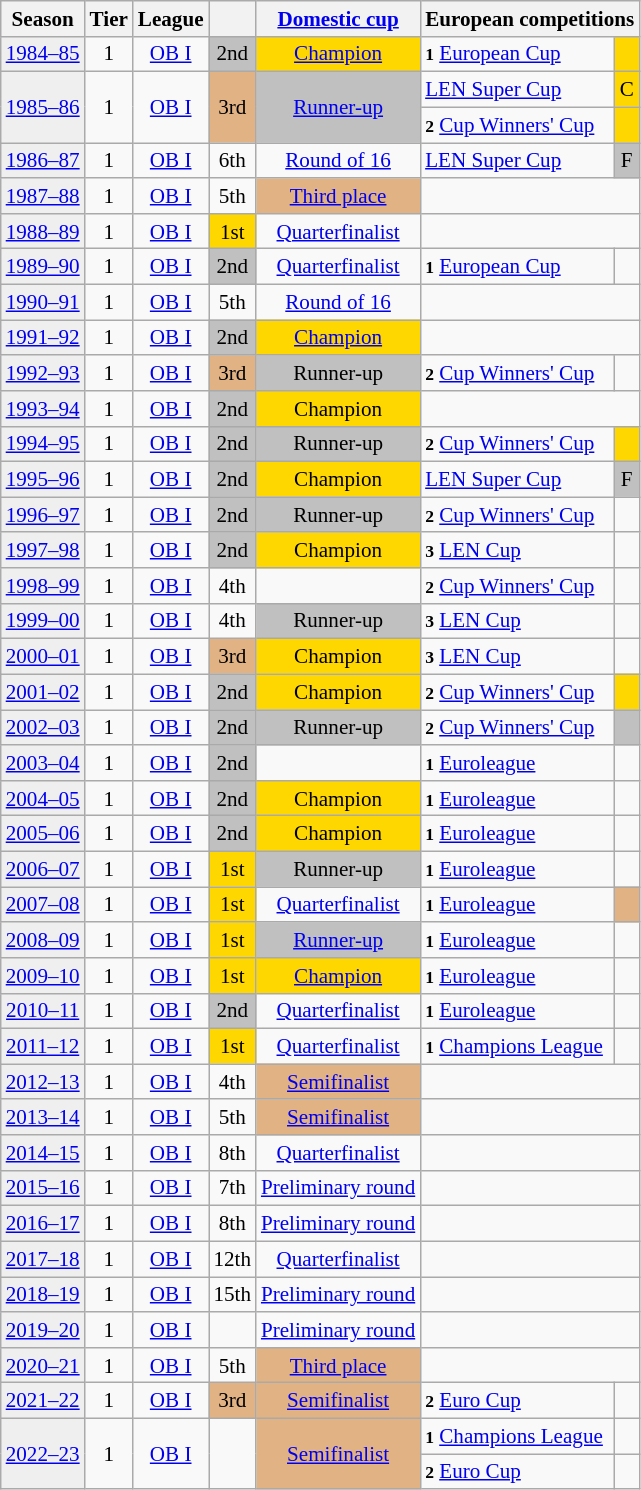<table class="wikitable" style="font-size:88%; text-align:center">
<tr>
<th>Season</th>
<th>Tier</th>
<th>League</th>
<th></th>
<th><a href='#'>Domestic cup</a></th>
<th colspan=2>European competitions</th>
</tr>
<tr>
<td style="background:#efefef;"><a href='#'>1984–85</a></td>
<td>1</td>
<td><a href='#'>OB I</a></td>
<td style="background:silver">2nd</td>
<td style="background:gold"><a href='#'>Champion</a></td>
<td align=left><small><strong>1</strong></small> <a href='#'>European Cup</a></td>
<td bgcolor=gold></td>
</tr>
<tr>
<td rowspan=2 style="background:#efefef;"><a href='#'>1985–86</a></td>
<td rowspan=2>1</td>
<td rowspan=2><a href='#'>OB I</a></td>
<td rowspan=2 style="background:#e1b384">3rd</td>
<td rowspan=2 style="background:silver"><a href='#'>Runner-up</a></td>
<td align=left><a href='#'>LEN Super Cup</a></td>
<td bgcolor=gold>C</td>
</tr>
<tr>
<td align=left><small><strong>2</strong></small> <a href='#'>Cup Winners' Cup</a></td>
<td bgcolor=gold></td>
</tr>
<tr>
<td style="background:#efefef;"><a href='#'>1986–87</a></td>
<td>1</td>
<td><a href='#'>OB I</a></td>
<td>6th</td>
<td><a href='#'>Round of 16</a></td>
<td align=left><a href='#'>LEN Super Cup</a></td>
<td bgcolor=silver>F</td>
</tr>
<tr>
<td style="background:#efefef;"><a href='#'>1987–88</a></td>
<td>1</td>
<td><a href='#'>OB I</a></td>
<td>5th</td>
<td style="background:#e1b384"><a href='#'>Third place</a></td>
<td colspan=2></td>
</tr>
<tr>
<td style="background:#efefef;"><a href='#'>1988–89</a></td>
<td>1</td>
<td><a href='#'>OB I</a></td>
<td style="background:gold">1st</td>
<td><a href='#'>Quarterfinalist</a></td>
<td colspan=2></td>
</tr>
<tr>
<td style="background:#efefef;"><a href='#'>1989–90</a></td>
<td>1</td>
<td><a href='#'>OB I</a></td>
<td style="background:silver">2nd</td>
<td><a href='#'>Quarterfinalist</a></td>
<td align=left><small><strong>1</strong></small> <a href='#'>European Cup</a></td>
<td></td>
</tr>
<tr>
<td style="background:#efefef;"><a href='#'>1990–91</a></td>
<td>1</td>
<td><a href='#'>OB I</a></td>
<td>5th</td>
<td><a href='#'>Round of 16</a></td>
<td colspan=2></td>
</tr>
<tr>
<td style="background:#efefef;"><a href='#'>1991–92</a></td>
<td>1</td>
<td><a href='#'>OB I</a></td>
<td style="background:silver">2nd</td>
<td style="background:gold"><a href='#'>Champion</a></td>
<td colspan=2></td>
</tr>
<tr>
<td style="background:#efefef;"><a href='#'>1992–93</a></td>
<td>1</td>
<td><a href='#'>OB I</a></td>
<td style="background:#e1b384">3rd</td>
<td style="background:silver">Runner-up</td>
<td align=left><small><strong>2</strong></small> <a href='#'>Cup Winners' Cup</a></td>
<td></td>
</tr>
<tr>
<td style="background:#efefef;"><a href='#'>1993–94</a></td>
<td>1</td>
<td><a href='#'>OB I</a></td>
<td style="background:silver">2nd</td>
<td style="background:gold">Champion</td>
<td colspan=2></td>
</tr>
<tr>
<td style="background:#efefef;"><a href='#'>1994–95</a></td>
<td>1</td>
<td><a href='#'>OB I</a></td>
<td style="background:silver">2nd</td>
<td style="background:silver">Runner-up</td>
<td align=left><small><strong>2</strong></small> <a href='#'>Cup Winners' Cup</a></td>
<td bgcolor=gold></td>
</tr>
<tr>
<td style="background:#efefef;"><a href='#'>1995–96</a></td>
<td>1</td>
<td><a href='#'>OB I</a></td>
<td style="background:silver">2nd</td>
<td style="background:gold">Champion</td>
<td align=left><a href='#'>LEN Super Cup</a></td>
<td bgcolor=silver>F</td>
</tr>
<tr>
<td style="background:#efefef;"><a href='#'>1996–97</a></td>
<td>1</td>
<td><a href='#'>OB I</a></td>
<td style="background:silver">2nd</td>
<td style="background:silver">Runner-up</td>
<td align=left><small><strong>2</strong></small> <a href='#'>Cup Winners' Cup</a></td>
<td></td>
</tr>
<tr>
<td style="background:#efefef;"><a href='#'>1997–98</a></td>
<td>1</td>
<td><a href='#'>OB I</a></td>
<td style="background:silver">2nd</td>
<td style="background:gold">Champion</td>
<td align=left><small><strong>3</strong></small> <a href='#'>LEN Cup</a></td>
<td></td>
</tr>
<tr>
<td style="background:#efefef;"><a href='#'>1998–99</a></td>
<td>1</td>
<td><a href='#'>OB I</a></td>
<td>4th</td>
<td></td>
<td align=left><small><strong>2</strong></small> <a href='#'>Cup Winners' Cup</a></td>
<td></td>
</tr>
<tr>
<td style="background:#efefef;"><a href='#'>1999–00</a></td>
<td>1</td>
<td><a href='#'>OB I</a></td>
<td>4th</td>
<td style="background:silver">Runner-up</td>
<td align=left><small><strong>3</strong></small> <a href='#'>LEN Cup</a></td>
<td></td>
</tr>
<tr>
<td style="background:#efefef;"><a href='#'>2000–01</a></td>
<td>1</td>
<td><a href='#'>OB I</a></td>
<td style="background:#e1b384">3rd</td>
<td style="background:gold">Champion</td>
<td align=left><small><strong>3</strong></small> <a href='#'>LEN Cup</a></td>
<td></td>
</tr>
<tr>
<td style="background:#efefef;"><a href='#'>2001–02</a></td>
<td>1</td>
<td><a href='#'>OB I</a></td>
<td style="background:silver">2nd</td>
<td style="background:gold">Champion</td>
<td align=left><small><strong>2</strong></small> <a href='#'>Cup Winners' Cup</a></td>
<td bgcolor=gold></td>
</tr>
<tr>
<td style="background:#efefef;"><a href='#'>2002–03</a></td>
<td>1</td>
<td><a href='#'>OB I</a></td>
<td style="background:silver">2nd</td>
<td style="background:silver">Runner-up</td>
<td align=left><small><strong>2</strong></small> <a href='#'>Cup Winners' Cup</a></td>
<td bgcolor=silver></td>
</tr>
<tr>
<td style="background:#efefef;"><a href='#'>2003–04</a></td>
<td>1</td>
<td><a href='#'>OB I</a></td>
<td style="background:silver">2nd</td>
<td></td>
<td align=left><small><strong>1</strong></small> <a href='#'>Euroleague</a></td>
<td></td>
</tr>
<tr>
<td style="background:#efefef;"><a href='#'>2004–05</a></td>
<td>1</td>
<td><a href='#'>OB I</a></td>
<td style="background:silver">2nd</td>
<td style="background:gold">Champion</td>
<td align=left><small><strong>1</strong></small> <a href='#'>Euroleague</a></td>
<td></td>
</tr>
<tr>
<td style="background:#efefef;"><a href='#'>2005–06</a></td>
<td>1</td>
<td><a href='#'>OB I</a></td>
<td style="background:silver">2nd</td>
<td style="background:gold">Champion</td>
<td align=left><small><strong>1</strong></small> <a href='#'>Euroleague</a></td>
<td></td>
</tr>
<tr>
<td style="background:#efefef;"><a href='#'>2006–07</a></td>
<td>1</td>
<td><a href='#'>OB I</a></td>
<td style="background:gold">1st</td>
<td style="background:silver">Runner-up</td>
<td align=left><small><strong>1</strong></small> <a href='#'>Euroleague</a></td>
<td></td>
</tr>
<tr>
<td style="background:#efefef;"><a href='#'>2007–08</a></td>
<td>1</td>
<td><a href='#'>OB I</a></td>
<td style="background:gold">1st</td>
<td><a href='#'>Quarterfinalist</a></td>
<td align=left><small><strong>1</strong></small> <a href='#'>Euroleague</a></td>
<td bgcolor=#e1b384></td>
</tr>
<tr>
<td style="background:#efefef;"><a href='#'>2008–09</a></td>
<td>1</td>
<td><a href='#'>OB I</a></td>
<td style="background:gold">1st</td>
<td style="background:silver"><a href='#'>Runner-up</a></td>
<td align=left><small><strong>1</strong></small> <a href='#'>Euroleague</a></td>
<td></td>
</tr>
<tr>
<td style="background:#efefef;"><a href='#'>2009–10</a></td>
<td>1</td>
<td><a href='#'>OB I</a></td>
<td style="background:gold">1st</td>
<td style="background:gold"><a href='#'>Champion</a></td>
<td align=left><small><strong>1</strong></small> <a href='#'>Euroleague</a></td>
<td></td>
</tr>
<tr>
<td style="background:#efefef;"><a href='#'>2010–11</a></td>
<td>1</td>
<td><a href='#'>OB I</a></td>
<td style="background:silver">2nd</td>
<td><a href='#'>Quarterfinalist</a></td>
<td align=left><small><strong>1</strong></small> <a href='#'>Euroleague</a></td>
<td></td>
</tr>
<tr>
<td style="background:#efefef;"><a href='#'>2011–12</a></td>
<td>1</td>
<td><a href='#'>OB I</a></td>
<td style="background:gold">1st</td>
<td><a href='#'>Quarterfinalist</a></td>
<td align=left><small><strong>1</strong></small> <a href='#'>Champions League</a></td>
<td></td>
</tr>
<tr>
<td style="background:#efefef;"><a href='#'>2012–13</a></td>
<td>1</td>
<td><a href='#'>OB I</a></td>
<td>4th</td>
<td style="background:#e1b384"><a href='#'>Semifinalist</a></td>
<td colspan=2></td>
</tr>
<tr>
<td style="background:#efefef;"><a href='#'>2013–14</a></td>
<td>1</td>
<td><a href='#'>OB I</a></td>
<td>5th</td>
<td style="background:#e1b384"><a href='#'>Semifinalist</a></td>
<td colspan=2></td>
</tr>
<tr>
<td style="background:#efefef;"><a href='#'>2014–15</a></td>
<td>1</td>
<td><a href='#'>OB I</a></td>
<td>8th</td>
<td><a href='#'>Quarterfinalist</a></td>
<td colspan=2></td>
</tr>
<tr>
<td style="background:#efefef;"><a href='#'>2015–16</a></td>
<td>1</td>
<td><a href='#'>OB I</a></td>
<td>7th</td>
<td><a href='#'>Preliminary round</a></td>
<td colspan=2></td>
</tr>
<tr>
<td style="background:#efefef;"><a href='#'>2016–17</a></td>
<td>1</td>
<td><a href='#'>OB I</a></td>
<td>8th</td>
<td><a href='#'>Preliminary round</a></td>
<td colspan=2></td>
</tr>
<tr>
<td style="background:#efefef;"><a href='#'>2017–18</a></td>
<td>1</td>
<td><a href='#'>OB I</a></td>
<td>12th</td>
<td><a href='#'>Quarterfinalist</a></td>
<td colspan=2></td>
</tr>
<tr>
<td style="background:#efefef;"><a href='#'>2018–19</a></td>
<td>1</td>
<td><a href='#'>OB I</a></td>
<td>15th</td>
<td><a href='#'>Preliminary round</a></td>
<td colspan=2></td>
</tr>
<tr>
<td style="background:#efefef;"><a href='#'>2019–20</a></td>
<td>1</td>
<td><a href='#'>OB I</a></td>
<td></td>
<td><a href='#'>Preliminary round</a></td>
<td colspan=2></td>
</tr>
<tr>
<td style="background:#efefef;"><a href='#'>2020–21</a></td>
<td>1</td>
<td><a href='#'>OB I</a></td>
<td>5th</td>
<td style="background:#e1b384"><a href='#'>Third place</a></td>
<td colspan=2></td>
</tr>
<tr>
<td style="background:#efefef;"><a href='#'>2021–22</a></td>
<td>1</td>
<td><a href='#'>OB I</a></td>
<td style="background:#e1b384">3rd</td>
<td style="background:#e1b384"><a href='#'>Semifinalist</a></td>
<td align=left><small><strong>2</strong></small> <a href='#'>Euro Cup</a></td>
<td></td>
</tr>
<tr>
<td rowspan=2 style="background:#efefef;"><a href='#'>2022–23</a></td>
<td rowspan=2>1</td>
<td rowspan=2><a href='#'>OB I</a></td>
<td rowspan=2></td>
<td rowspan=2 style="background:#e1b384"><a href='#'>Semifinalist</a></td>
<td align=left><small><strong>1</strong></small> <a href='#'>Champions League</a></td>
<td></td>
</tr>
<tr>
<td align=left><small><strong>2</strong></small> <a href='#'>Euro Cup</a></td>
<td></td>
</tr>
</table>
